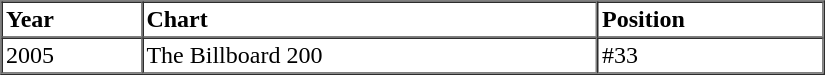<table border=1 cellspacing=0 cellpadding=2 width="550">
<tr>
<th align="left" valign="top">Year</th>
<th align="left" valign="top">Chart</th>
<th align="left" valign="top">Position</th>
</tr>
<tr>
<td align="left" valign="top">2005</td>
<td align="left" valign="top">The Billboard 200</td>
<td align="left" valign="top">#33</td>
</tr>
<tr>
</tr>
</table>
